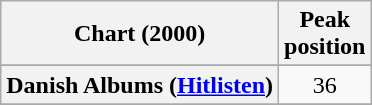<table class="wikitable sortable plainrowheaders">
<tr>
<th>Chart (2000)</th>
<th>Peak<br>position</th>
</tr>
<tr>
</tr>
<tr>
<th scope="row">Danish Albums (<a href='#'>Hitlisten</a>)</th>
<td style="text-align:center;">36</td>
</tr>
<tr>
</tr>
<tr>
</tr>
<tr>
</tr>
<tr>
</tr>
<tr>
</tr>
</table>
